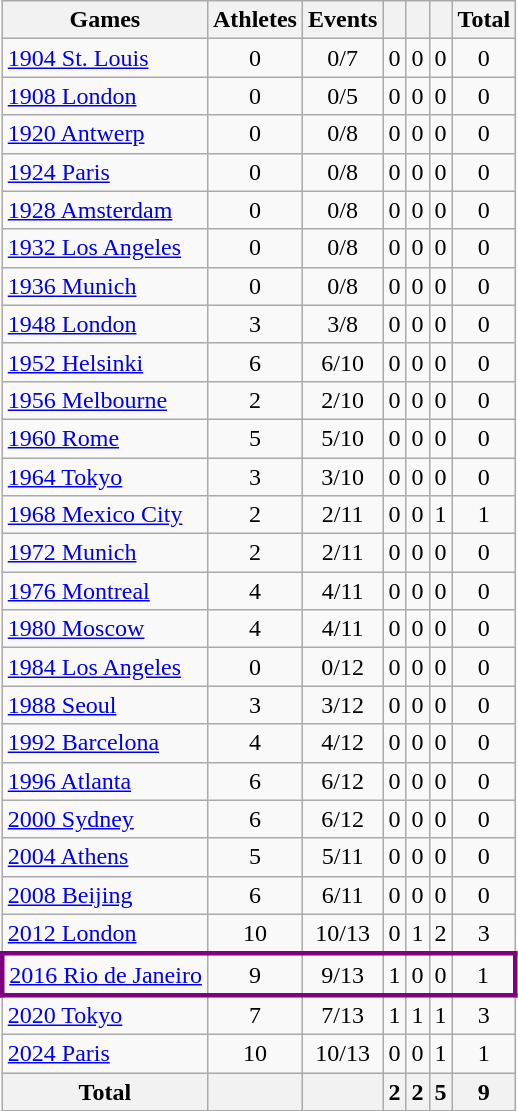<table class="wikitable sortable" style="text-align:center">
<tr>
<th>Games</th>
<th>Athletes</th>
<th>Events</th>
<th width:3em; font-weight:bold;"></th>
<th width:3em; font-weight:bold;"></th>
<th width:3em; font-weight:bold;"></th>
<th style="width:3; font-weight:bold;">Total</th>
</tr>
<tr>
<td align=left> <a href='#'>1904 St. Louis</a></td>
<td>0</td>
<td>0/7</td>
<td>0</td>
<td>0</td>
<td>0</td>
<td>0</td>
</tr>
<tr>
<td align=left> <a href='#'>1908 London</a></td>
<td>0</td>
<td>0/5</td>
<td>0</td>
<td>0</td>
<td>0</td>
<td>0</td>
</tr>
<tr>
<td align=left> <a href='#'>1920 Antwerp</a></td>
<td>0</td>
<td>0/8</td>
<td>0</td>
<td>0</td>
<td>0</td>
<td>0</td>
</tr>
<tr>
<td align=left> <a href='#'>1924 Paris</a></td>
<td>0</td>
<td>0/8</td>
<td>0</td>
<td>0</td>
<td>0</td>
<td>0</td>
</tr>
<tr>
<td align=left> <a href='#'>1928 Amsterdam</a></td>
<td>0</td>
<td>0/8</td>
<td>0</td>
<td>0</td>
<td>0</td>
<td>0</td>
</tr>
<tr>
<td align=left> <a href='#'>1932 Los Angeles</a></td>
<td>0</td>
<td>0/8</td>
<td>0</td>
<td>0</td>
<td>0</td>
<td>0</td>
</tr>
<tr>
<td align=left> <a href='#'>1936 Munich</a></td>
<td>0</td>
<td>0/8</td>
<td>0</td>
<td>0</td>
<td>0</td>
<td>0</td>
</tr>
<tr>
<td align=left> <a href='#'>1948 London</a></td>
<td>3</td>
<td>3/8</td>
<td>0</td>
<td>0</td>
<td>0</td>
<td>0</td>
</tr>
<tr>
<td align=left> <a href='#'>1952 Helsinki</a></td>
<td>6</td>
<td>6/10</td>
<td>0</td>
<td>0</td>
<td>0</td>
<td>0</td>
</tr>
<tr>
<td align=left> <a href='#'>1956 Melbourne</a></td>
<td>2</td>
<td>2/10</td>
<td>0</td>
<td>0</td>
<td>0</td>
<td>0</td>
</tr>
<tr>
<td align=left> <a href='#'>1960 Rome</a></td>
<td>5</td>
<td>5/10</td>
<td>0</td>
<td>0</td>
<td>0</td>
<td>0</td>
</tr>
<tr>
<td align=left> <a href='#'>1964 Tokyo</a></td>
<td>3</td>
<td>3/10</td>
<td>0</td>
<td>0</td>
<td>0</td>
<td>0</td>
</tr>
<tr>
<td align=left> <a href='#'>1968 Mexico City</a></td>
<td>2</td>
<td>2/11</td>
<td>0</td>
<td>0</td>
<td>1</td>
<td>1</td>
</tr>
<tr>
<td align=left> <a href='#'>1972 Munich</a></td>
<td>2</td>
<td>2/11</td>
<td>0</td>
<td>0</td>
<td>0</td>
<td>0</td>
</tr>
<tr>
<td align=left><a href='#'>1976 Montreal</a></td>
<td>4</td>
<td>4/11</td>
<td>0</td>
<td>0</td>
<td>0</td>
<td>0</td>
</tr>
<tr>
<td align=left> <a href='#'>1980 Moscow</a></td>
<td>4</td>
<td>4/11</td>
<td>0</td>
<td>0</td>
<td>0</td>
<td>0</td>
</tr>
<tr>
<td align=left> <a href='#'>1984 Los Angeles</a></td>
<td>0</td>
<td>0/12</td>
<td>0</td>
<td>0</td>
<td>0</td>
<td>0</td>
</tr>
<tr>
<td align=left> <a href='#'>1988 Seoul</a></td>
<td>3</td>
<td>3/12</td>
<td>0</td>
<td>0</td>
<td>0</td>
<td>0</td>
</tr>
<tr>
<td align=left> <a href='#'>1992 Barcelona</a></td>
<td>4</td>
<td>4/12</td>
<td>0</td>
<td>0</td>
<td>0</td>
<td>0</td>
</tr>
<tr>
<td align=left> <a href='#'>1996 Atlanta</a></td>
<td>6</td>
<td>6/12</td>
<td>0</td>
<td>0</td>
<td>0</td>
<td>0</td>
</tr>
<tr>
<td align=left>  <a href='#'>2000 Sydney</a></td>
<td>6</td>
<td>6/12</td>
<td>0</td>
<td>0</td>
<td>0</td>
<td>0</td>
</tr>
<tr>
<td align=left> <a href='#'>2004 Athens</a></td>
<td>5</td>
<td>5/11</td>
<td>0</td>
<td>0</td>
<td>0</td>
<td>0</td>
</tr>
<tr>
<td align=left> <a href='#'>2008 Beijing</a></td>
<td>6</td>
<td>6/11</td>
<td>0</td>
<td>0</td>
<td>0</td>
<td>0</td>
</tr>
<tr>
<td align=left> <a href='#'>2012 London</a></td>
<td>10</td>
<td>10/13</td>
<td>0</td>
<td>1</td>
<td>2</td>
<td>3</td>
</tr>
<tr |- align=center style="border: 3px solid purple">
<td align=left> <a href='#'>2016 Rio de Janeiro</a></td>
<td>9</td>
<td>9/13</td>
<td>1</td>
<td>0</td>
<td>0</td>
<td>1</td>
</tr>
<tr>
<td align=left> <a href='#'>2020 Tokyo</a></td>
<td>7</td>
<td>7/13</td>
<td>1</td>
<td>1</td>
<td>1</td>
<td>3</td>
</tr>
<tr>
<td align=left> <a href='#'>2024 Paris</a></td>
<td>10</td>
<td>10/13</td>
<td>0</td>
<td>0</td>
<td>1</td>
<td>1</td>
</tr>
<tr>
<th>Total</th>
<th></th>
<th></th>
<th>2</th>
<th>2</th>
<th>5</th>
<th>9</th>
</tr>
</table>
